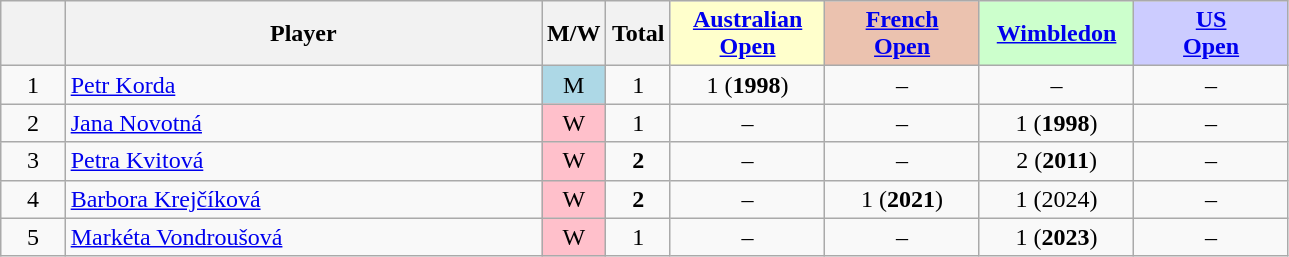<table class="wikitable mw-datatable sortable" style="text-align:center;">
<tr>
<th data-sort-type="number" width="5%"></th>
<th width="37%">Player</th>
<th width="5%">M/W</th>
<th data-sort-type="number" width="5%">Total</th>
<th style="background-color:#FFFFCC;" width="12%" data-sort-type="number"><a href='#'>Australian<br> Open</a></th>
<th style="background-color:#EBC2AF;" width="12%" data-sort-type="number"><a href='#'>French<br> Open</a></th>
<th style="background-color:#CCFFCC;" width="12%" data-sort-type="number"><a href='#'>Wimbledon</a></th>
<th style="background-color:#CCCCFF;" width="12%" data-sort-type="number"><a href='#'>US<br> Open</a></th>
</tr>
<tr>
<td>1</td>
<td style="text-align:left"><a href='#'>Petr Korda</a></td>
<td style="background-color:lightblue;">M</td>
<td>1</td>
<td>1 (<strong>1998</strong>)</td>
<td>–</td>
<td>–</td>
<td>–</td>
</tr>
<tr>
<td>2</td>
<td style="text-align:left"><a href='#'>Jana Novotná</a></td>
<td style="background-color:pink;">W</td>
<td>1</td>
<td>–</td>
<td>–</td>
<td>1 (<strong>1998</strong>)</td>
<td>–</td>
</tr>
<tr>
<td>3</td>
<td style="text-align:left"><a href='#'>Petra Kvitová</a></td>
<td style="background-color:pink;">W</td>
<td><strong>2</strong></td>
<td>–</td>
<td>–</td>
<td>2 (<strong>2011</strong>)</td>
<td>–</td>
</tr>
<tr>
<td>4</td>
<td style="text-align:left"><a href='#'>Barbora Krejčíková</a></td>
<td style="background-color:pink;">W</td>
<td><strong>2</strong></td>
<td>–</td>
<td>1 (<strong>2021</strong>)</td>
<td>1 (2024)</td>
<td>–</td>
</tr>
<tr>
<td>5</td>
<td style="text-align:left"><a href='#'>Markéta Vondroušová</a></td>
<td style="background-color:pink;">W</td>
<td>1</td>
<td>–</td>
<td>–</td>
<td>1 (<strong>2023</strong>)</td>
<td>–</td>
</tr>
</table>
